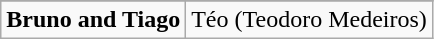<table class="wikitable">
<tr bgcolor="#CCCCCC">
</tr>
<tr>
<td><strong>Bruno and Tiago</strong></td>
<td>Téo (Teodoro Medeiros)</td>
</tr>
</table>
